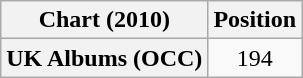<table class="wikitable plainrowheaders">
<tr>
<th scope="col">Chart (2010)</th>
<th scope="col">Position</th>
</tr>
<tr>
<th scope="row">UK Albums (OCC)</th>
<td style="text-align:center;">194</td>
</tr>
</table>
